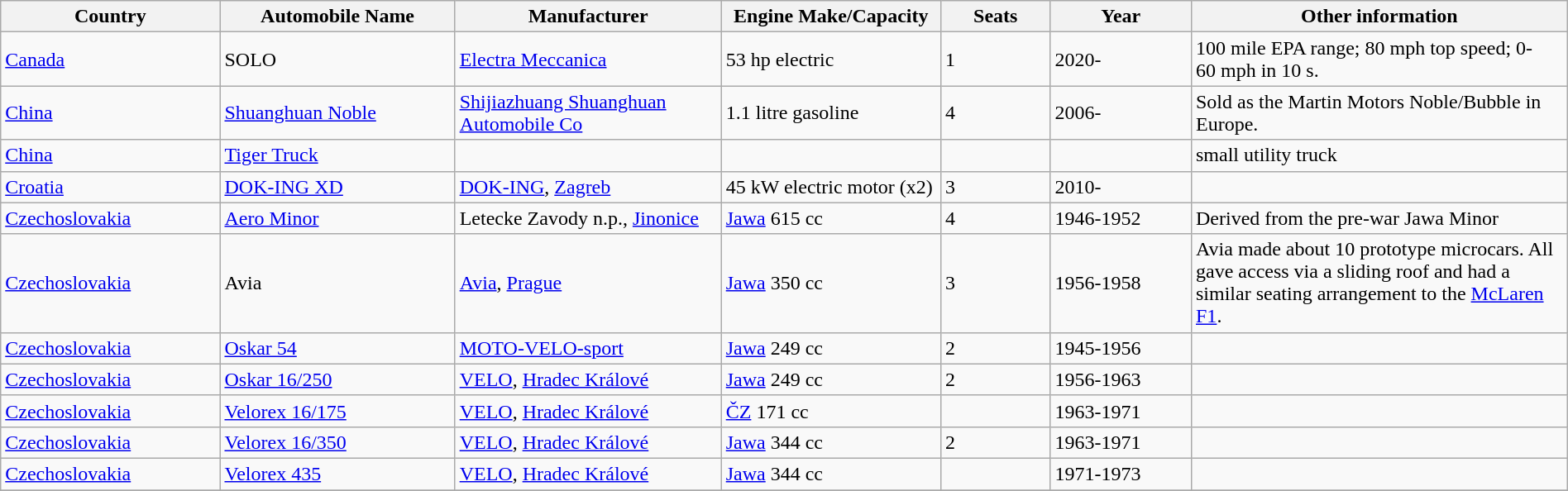<table class="wikitable sortable"  width="100%">
<tr>
<th width="14%">Country</th>
<th width="15%">Automobile Name</th>
<th width="17%">Manufacturer</th>
<th width="14%">Engine Make/Capacity</th>
<th width="7%">Seats</th>
<th width="9%">Year</th>
<th width="24%">Other information</th>
</tr>
<tr>
<td><a href='#'>Canada</a></td>
<td>SOLO</td>
<td><a href='#'>Electra Meccanica</a></td>
<td>53 hp electric</td>
<td>1</td>
<td>2020-</td>
<td>100 mile EPA range; 80 mph top speed; 0-60 mph in 10 s.</td>
</tr>
<tr>
<td><a href='#'>China</a></td>
<td><a href='#'>Shuanghuan Noble</a></td>
<td><a href='#'>Shijiazhuang Shuanghuan Automobile Co</a></td>
<td>1.1 litre gasoline</td>
<td>4</td>
<td>2006-</td>
<td>Sold as the Martin Motors Noble/Bubble in Europe.</td>
</tr>
<tr>
<td><a href='#'>China</a></td>
<td><a href='#'>Tiger Truck</a></td>
<td></td>
<td></td>
<td></td>
<td></td>
<td>small utility truck</td>
</tr>
<tr>
<td><a href='#'>Croatia</a></td>
<td><a href='#'>DOK-ING XD</a></td>
<td><a href='#'>DOK-ING</a>, <a href='#'>Zagreb</a></td>
<td>45 kW electric motor (x2)</td>
<td>3</td>
<td>2010-</td>
<td></td>
</tr>
<tr>
<td><a href='#'>Czechoslovakia</a></td>
<td><a href='#'>Aero Minor</a></td>
<td>Letecke Zavody n.p., <a href='#'>Jinonice</a></td>
<td><a href='#'>Jawa</a> 615 cc</td>
<td>4</td>
<td>1946-1952</td>
<td>Derived from the pre-war Jawa Minor</td>
</tr>
<tr>
<td><a href='#'>Czechoslovakia</a></td>
<td>Avia</td>
<td><a href='#'>Avia</a>, <a href='#'>Prague</a></td>
<td><a href='#'>Jawa</a> 350 cc</td>
<td>3</td>
<td>1956-1958</td>
<td>Avia made about 10 prototype microcars. All gave access via a sliding roof and had a similar seating arrangement to the <a href='#'>McLaren F1</a>.</td>
</tr>
<tr>
<td><a href='#'>Czechoslovakia</a></td>
<td><a href='#'>Oskar 54</a></td>
<td><a href='#'>MOTO-VELO-sport</a></td>
<td><a href='#'>Jawa</a> 249 cc</td>
<td>2</td>
<td>1945-1956</td>
<td></td>
</tr>
<tr>
<td><a href='#'>Czechoslovakia</a></td>
<td><a href='#'>Oskar 16/250</a></td>
<td><a href='#'>VELO</a>, <a href='#'>Hradec Králové</a></td>
<td><a href='#'>Jawa</a> 249 cc</td>
<td>2</td>
<td>1956-1963</td>
<td></td>
</tr>
<tr>
<td><a href='#'>Czechoslovakia</a></td>
<td><a href='#'>Velorex 16/175</a></td>
<td><a href='#'>VELO</a>, <a href='#'>Hradec Králové</a></td>
<td><a href='#'>ČZ</a> 171 cc</td>
<td></td>
<td>1963-1971</td>
<td></td>
</tr>
<tr>
<td><a href='#'>Czechoslovakia</a></td>
<td><a href='#'>Velorex 16/350</a></td>
<td><a href='#'>VELO</a>, <a href='#'>Hradec Králové</a></td>
<td><a href='#'>Jawa</a> 344 cc</td>
<td>2</td>
<td>1963-1971</td>
<td></td>
</tr>
<tr>
<td><a href='#'>Czechoslovakia</a></td>
<td><a href='#'>Velorex 435</a></td>
<td><a href='#'>VELO</a>, <a href='#'>Hradec Králové</a></td>
<td><a href='#'>Jawa</a> 344 cc</td>
<td></td>
<td>1971-1973</td>
<td></td>
</tr>
<tr>
</tr>
</table>
